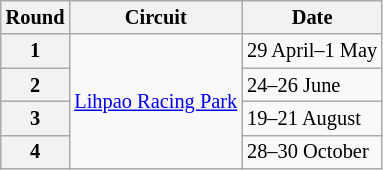<table class="wikitable" style="font-size:85%">
<tr>
<th>Round</th>
<th>Circuit</th>
<th>Date</th>
</tr>
<tr>
<th>1</th>
<td rowspan="4"> <a href='#'>Lihpao Racing Park</a></td>
<td>29 April–1 May</td>
</tr>
<tr>
<th>2</th>
<td>24–26 June</td>
</tr>
<tr>
<th>3</th>
<td>19–21 August</td>
</tr>
<tr>
<th>4</th>
<td>28–30 October</td>
</tr>
</table>
